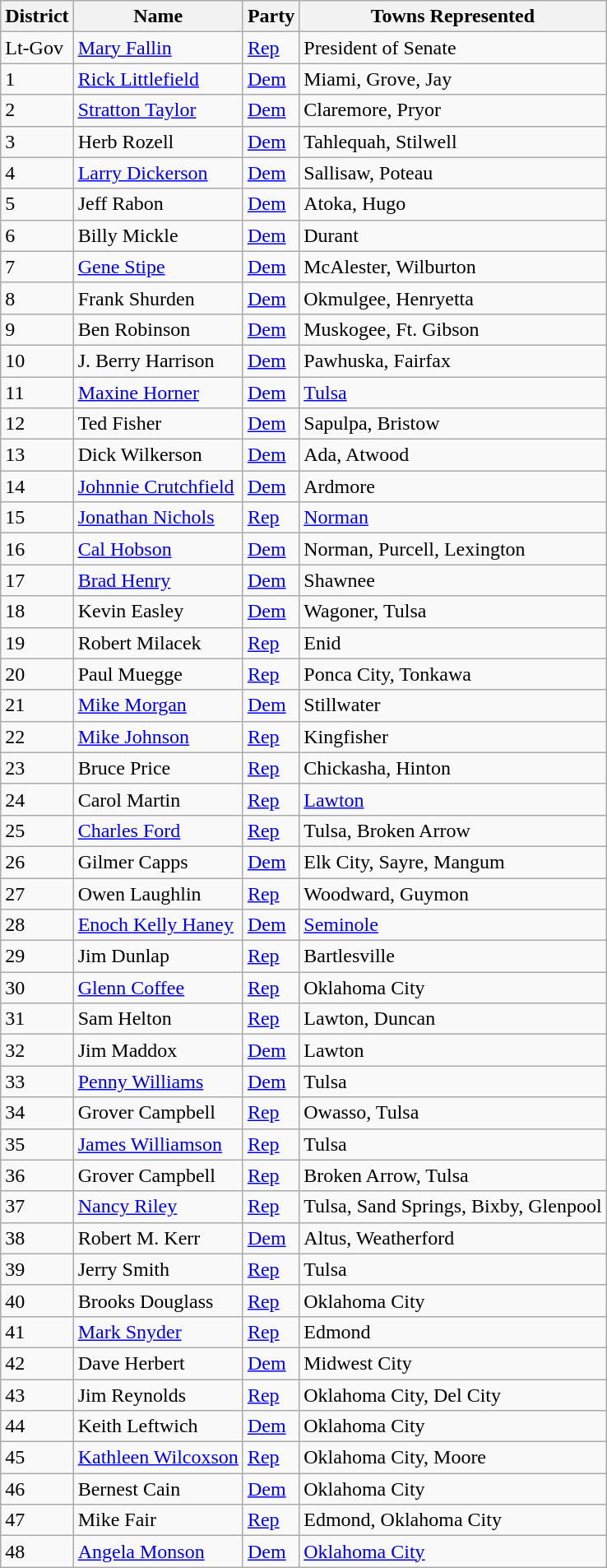<table class="wikitable sortable">
<tr>
<th>District</th>
<th>Name</th>
<th>Party</th>
<th>Towns Represented</th>
</tr>
<tr>
<td>Lt-Gov</td>
<td><a href='#'>Mary Fallin</a></td>
<td><a href='#'>Rep</a></td>
<td>President of Senate</td>
</tr>
<tr>
<td>1</td>
<td><a href='#'>Rick Littlefield</a></td>
<td><a href='#'>Dem</a></td>
<td>Miami, Grove, Jay</td>
</tr>
<tr>
<td>2</td>
<td><a href='#'>Stratton Taylor</a></td>
<td><a href='#'>Dem</a></td>
<td>Claremore, Pryor</td>
</tr>
<tr>
<td>3</td>
<td>Herb Rozell</td>
<td><a href='#'>Dem</a></td>
<td>Tahlequah, Stilwell</td>
</tr>
<tr>
<td>4</td>
<td><a href='#'>Larry Dickerson</a></td>
<td><a href='#'>Dem</a></td>
<td>Sallisaw, Poteau</td>
</tr>
<tr>
<td>5</td>
<td>Jeff Rabon</td>
<td><a href='#'>Dem</a></td>
<td>Atoka, Hugo</td>
</tr>
<tr>
<td>6</td>
<td>Billy Mickle</td>
<td><a href='#'>Dem</a></td>
<td>Durant</td>
</tr>
<tr>
<td>7</td>
<td><a href='#'>Gene Stipe</a></td>
<td><a href='#'>Dem</a></td>
<td>McAlester, Wilburton</td>
</tr>
<tr>
<td>8</td>
<td>Frank Shurden</td>
<td><a href='#'>Dem</a></td>
<td>Okmulgee, Henryetta</td>
</tr>
<tr>
<td>9</td>
<td>Ben Robinson</td>
<td><a href='#'>Dem</a></td>
<td>Muskogee, Ft. Gibson</td>
</tr>
<tr>
<td>10</td>
<td>J. Berry Harrison</td>
<td><a href='#'>Dem</a></td>
<td>Pawhuska, Fairfax</td>
</tr>
<tr>
<td>11</td>
<td><a href='#'>Maxine Horner</a></td>
<td><a href='#'>Dem</a></td>
<td><a href='#'>Tulsa</a></td>
</tr>
<tr>
<td>12</td>
<td>Ted Fisher</td>
<td><a href='#'>Dem</a></td>
<td>Sapulpa, Bristow</td>
</tr>
<tr>
<td>13</td>
<td>Dick Wilkerson</td>
<td><a href='#'>Dem</a></td>
<td>Ada, Atwood</td>
</tr>
<tr>
<td>14</td>
<td><a href='#'>Johnnie Crutchfield</a></td>
<td><a href='#'>Dem</a></td>
<td>Ardmore</td>
</tr>
<tr>
<td>15</td>
<td><a href='#'>Jonathan Nichols</a></td>
<td><a href='#'>Rep</a></td>
<td><a href='#'>Norman</a></td>
</tr>
<tr>
<td>16</td>
<td><a href='#'>Cal Hobson</a></td>
<td><a href='#'>Dem</a></td>
<td>Norman, Purcell, Lexington</td>
</tr>
<tr>
<td>17</td>
<td><a href='#'>Brad Henry</a></td>
<td><a href='#'>Dem</a></td>
<td>Shawnee</td>
</tr>
<tr>
<td>18</td>
<td>Kevin Easley</td>
<td><a href='#'>Dem</a></td>
<td>Wagoner, Tulsa</td>
</tr>
<tr>
<td>19</td>
<td>Robert Milacek</td>
<td><a href='#'>Rep</a></td>
<td>Enid</td>
</tr>
<tr>
<td>20</td>
<td>Paul Muegge</td>
<td><a href='#'>Rep</a></td>
<td>Ponca City, Tonkawa</td>
</tr>
<tr>
<td>21</td>
<td><a href='#'>Mike Morgan</a></td>
<td><a href='#'>Dem</a></td>
<td>Stillwater</td>
</tr>
<tr>
<td>22</td>
<td><a href='#'>Mike Johnson</a></td>
<td><a href='#'>Rep</a></td>
<td>Kingfisher</td>
</tr>
<tr>
<td>23</td>
<td>Bruce Price</td>
<td><a href='#'>Rep</a></td>
<td>Chickasha, Hinton</td>
</tr>
<tr>
<td>24</td>
<td>Carol Martin</td>
<td><a href='#'>Rep</a></td>
<td><a href='#'>Lawton</a></td>
</tr>
<tr>
<td>25</td>
<td><a href='#'>Charles Ford</a></td>
<td><a href='#'>Rep</a></td>
<td>Tulsa, Broken Arrow</td>
</tr>
<tr>
<td>26</td>
<td>Gilmer Capps</td>
<td><a href='#'>Dem</a></td>
<td>Elk City, Sayre, Mangum</td>
</tr>
<tr>
<td>27</td>
<td>Owen Laughlin</td>
<td><a href='#'>Rep</a></td>
<td>Woodward, Guymon</td>
</tr>
<tr>
<td>28</td>
<td><a href='#'>Enoch Kelly Haney</a></td>
<td><a href='#'>Dem</a></td>
<td><a href='#'>Seminole</a></td>
</tr>
<tr>
<td>29</td>
<td>Jim Dunlap</td>
<td><a href='#'>Rep</a></td>
<td>Bartlesville</td>
</tr>
<tr>
<td>30</td>
<td><a href='#'>Glenn Coffee</a></td>
<td><a href='#'>Rep</a></td>
<td>Oklahoma City</td>
</tr>
<tr>
<td>31</td>
<td>Sam Helton</td>
<td><a href='#'>Rep</a></td>
<td>Lawton, Duncan</td>
</tr>
<tr>
<td>32</td>
<td>Jim Maddox</td>
<td><a href='#'>Dem</a></td>
<td>Lawton</td>
</tr>
<tr>
<td>33</td>
<td><a href='#'>Penny Williams</a></td>
<td><a href='#'>Dem</a></td>
<td>Tulsa</td>
</tr>
<tr>
<td>34</td>
<td>Grover Campbell</td>
<td><a href='#'>Rep</a></td>
<td>Owasso, Tulsa</td>
</tr>
<tr>
<td>35</td>
<td><a href='#'>James Williamson</a></td>
<td><a href='#'>Rep</a></td>
<td>Tulsa</td>
</tr>
<tr>
<td>36</td>
<td>Grover Campbell</td>
<td><a href='#'>Rep</a></td>
<td>Broken Arrow, Tulsa</td>
</tr>
<tr>
<td>37</td>
<td><a href='#'>Nancy Riley</a></td>
<td><a href='#'>Rep</a></td>
<td>Tulsa, Sand Springs, Bixby, Glenpool</td>
</tr>
<tr>
<td>38</td>
<td>Robert M. Kerr</td>
<td><a href='#'>Dem</a></td>
<td>Altus, Weatherford</td>
</tr>
<tr>
<td>39</td>
<td>Jerry Smith</td>
<td><a href='#'>Rep</a></td>
<td>Tulsa</td>
</tr>
<tr>
<td>40</td>
<td>Brooks Douglass</td>
<td><a href='#'>Rep</a></td>
<td>Oklahoma City</td>
</tr>
<tr>
<td>41</td>
<td><a href='#'>Mark Snyder</a></td>
<td><a href='#'>Rep</a></td>
<td>Edmond</td>
</tr>
<tr>
<td>42</td>
<td>Dave Herbert</td>
<td><a href='#'>Dem</a></td>
<td>Midwest City</td>
</tr>
<tr>
<td>43</td>
<td>Jim Reynolds</td>
<td><a href='#'>Rep</a></td>
<td>Oklahoma City, Del City</td>
</tr>
<tr>
<td>44</td>
<td>Keith Leftwich</td>
<td><a href='#'>Dem</a></td>
<td>Oklahoma City</td>
</tr>
<tr>
<td>45</td>
<td><a href='#'>Kathleen Wilcoxson</a></td>
<td><a href='#'>Rep</a></td>
<td>Oklahoma City, Moore</td>
</tr>
<tr>
<td>46</td>
<td>Bernest Cain</td>
<td><a href='#'>Dem</a></td>
<td>Oklahoma City</td>
</tr>
<tr>
<td>47</td>
<td>Mike Fair</td>
<td><a href='#'>Rep</a></td>
<td>Edmond, Oklahoma City</td>
</tr>
<tr>
<td>48</td>
<td><a href='#'>Angela Monson</a></td>
<td><a href='#'>Dem</a></td>
<td><a href='#'>Oklahoma City</a></td>
</tr>
</table>
